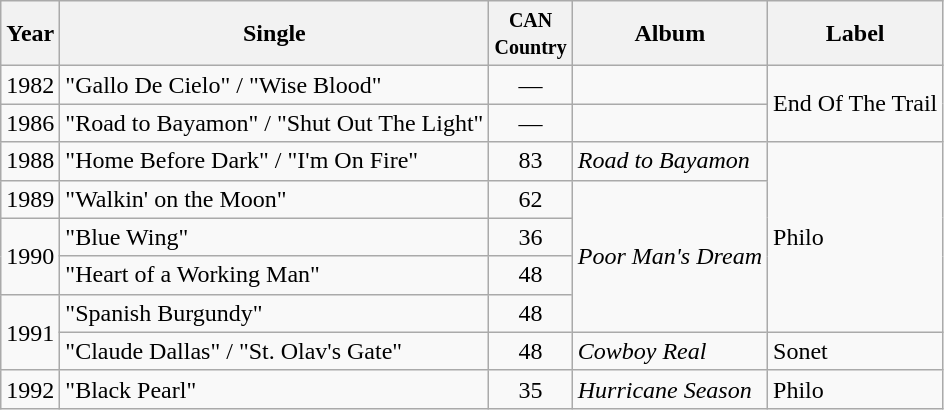<table class="wikitable">
<tr>
<th>Year</th>
<th>Single</th>
<th width="45"><small>CAN Country</small></th>
<th>Album</th>
<th>Label</th>
</tr>
<tr>
<td>1982</td>
<td>"Gallo De Cielo" / "Wise Blood"</td>
<td align="center">—</td>
<td></td>
<td rowspan="2">End Of The Trail</td>
</tr>
<tr>
<td>1986</td>
<td>"Road to Bayamon" / "Shut Out The Light"</td>
<td align="center">—</td>
<td></td>
</tr>
<tr>
<td>1988</td>
<td>"Home Before Dark" / "I'm On Fire"</td>
<td align="center">83</td>
<td><em>Road to Bayamon</em></td>
<td rowspan="5">Philo</td>
</tr>
<tr>
<td>1989</td>
<td>"Walkin' on the Moon"</td>
<td align="center">62</td>
<td rowspan="4"><em>Poor Man's Dream</em></td>
</tr>
<tr>
<td rowspan="2">1990</td>
<td>"Blue Wing"</td>
<td align="center">36</td>
</tr>
<tr>
<td>"Heart of a Working Man"</td>
<td align="center">48</td>
</tr>
<tr>
<td rowspan="2">1991</td>
<td>"Spanish Burgundy"</td>
<td align="center">48</td>
</tr>
<tr>
<td>"Claude Dallas" / "St. Olav's Gate"</td>
<td align="center">48</td>
<td><em>Cowboy Real</em></td>
<td>Sonet</td>
</tr>
<tr>
<td>1992</td>
<td>"Black Pearl"</td>
<td align="center">35</td>
<td><em>Hurricane Season</em></td>
<td>Philo</td>
</tr>
</table>
